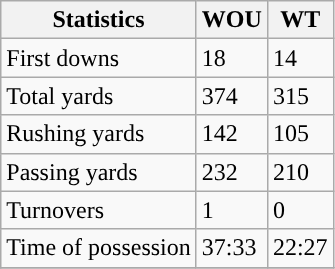<table class="wikitable" style="float: left;">
<tr>
<th>Statistics</th>
<th>WOU</th>
<th>WT</th>
</tr>
<tr>
<td>First downs</td>
<td>18</td>
<td>14</td>
</tr>
<tr>
<td>Total yards</td>
<td>374</td>
<td>315</td>
</tr>
<tr>
<td>Rushing yards</td>
<td>142</td>
<td>105</td>
</tr>
<tr>
<td>Passing yards</td>
<td>232</td>
<td>210</td>
</tr>
<tr>
<td>Turnovers</td>
<td>1</td>
<td>0</td>
</tr>
<tr>
<td>Time of possession</td>
<td>37:33</td>
<td>22:27</td>
</tr>
<tr>
</tr>
</table>
